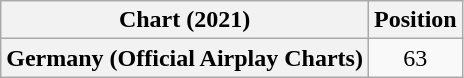<table class="wikitable plainrowheaders" style="text-align:center">
<tr>
<th scope="col">Chart (2021)</th>
<th scope="col">Position</th>
</tr>
<tr>
<th scope="row">Germany (Official Airplay Charts)</th>
<td>63</td>
</tr>
</table>
